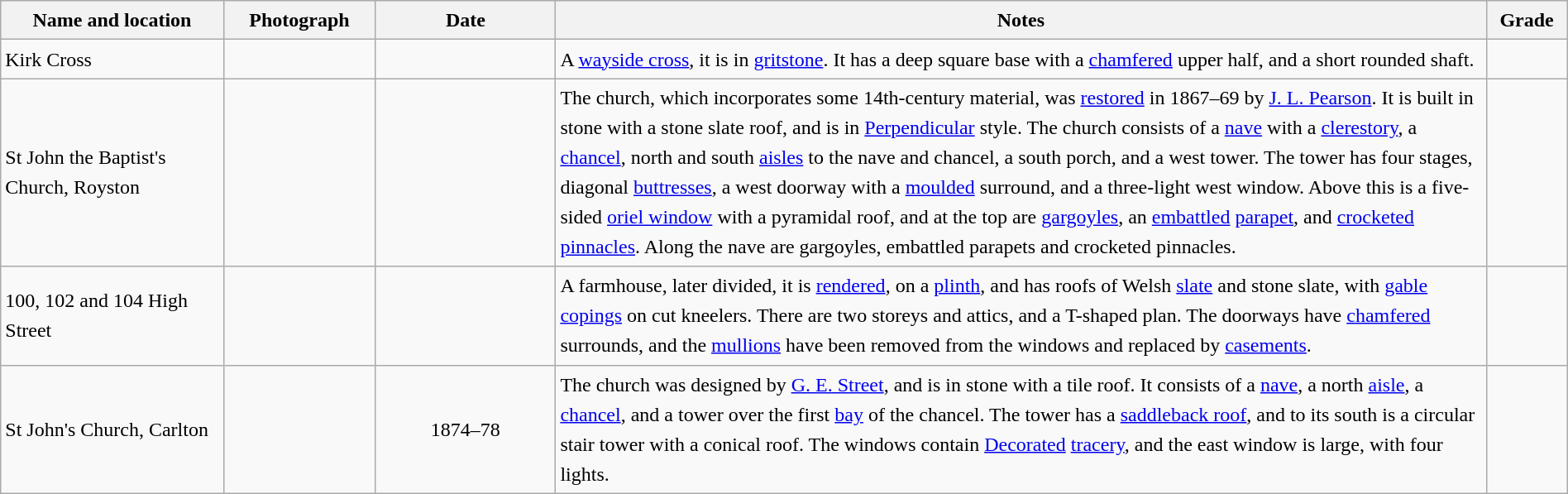<table class="wikitable sortable plainrowheaders" style="width:100%; border:0; text-align:left; line-height:150%;">
<tr>
<th scope="col"  style="width:150px">Name and location</th>
<th scope="col"  style="width:100px" class="unsortable">Photograph</th>
<th scope="col"  style="width:120px">Date</th>
<th scope="col"  style="width:650px" class="unsortable">Notes</th>
<th scope="col"  style="width:50px">Grade</th>
</tr>
<tr>
<td>Kirk Cross<br><small></small></td>
<td></td>
<td align="center"></td>
<td>A <a href='#'>wayside cross</a>, it is in <a href='#'>gritstone</a>.  It has a deep square base with a <a href='#'>chamfered</a> upper half, and a short rounded shaft.</td>
<td align="center" ></td>
</tr>
<tr>
<td>St John the Baptist's Church, Royston<br><small></small></td>
<td></td>
<td align="center"></td>
<td>The church, which incorporates some 14th-century material, was <a href='#'>restored</a> in 1867–69 by <a href='#'>J. L. Pearson</a>.  It is built in stone with a stone slate roof, and is in <a href='#'>Perpendicular</a> style.  The church consists of a <a href='#'>nave</a> with a <a href='#'>clerestory</a>, a <a href='#'>chancel</a>, north and south <a href='#'>aisles</a> to the nave and chancel, a south porch, and a west tower.  The tower has four stages, diagonal <a href='#'>buttresses</a>, a west doorway with a <a href='#'>moulded</a> surround, and a three-light west window.  Above this is a five-sided <a href='#'>oriel window</a> with a pyramidal roof, and at the top are <a href='#'>gargoyles</a>, an <a href='#'>embattled</a> <a href='#'>parapet</a>, and <a href='#'>crocketed</a> <a href='#'>pinnacles</a>.  Along the nave are gargoyles, embattled parapets and crocketed pinnacles.</td>
<td align="center" ></td>
</tr>
<tr>
<td>100, 102 and 104 High Street<br><small></small></td>
<td></td>
<td align="center"></td>
<td>A farmhouse, later divided, it is <a href='#'>rendered</a>, on a <a href='#'>plinth</a>, and has roofs of Welsh <a href='#'>slate</a> and stone slate, with <a href='#'>gable</a> <a href='#'>copings</a> on cut kneelers.  There are two storeys and attics, and a T-shaped plan.  The doorways have <a href='#'>chamfered</a> surrounds, and the <a href='#'>mullions</a> have been removed from the windows and replaced by <a href='#'>casements</a>.</td>
<td align="center" ></td>
</tr>
<tr>
<td>St John's Church, Carlton<br><small></small></td>
<td></td>
<td align="center">1874–78</td>
<td>The church was designed by <a href='#'>G. E. Street</a>, and is in stone with a tile roof.  It consists of a <a href='#'>nave</a>, a north <a href='#'>aisle</a>, a <a href='#'>chancel</a>, and a tower over the first <a href='#'>bay</a> of the chancel.  The tower has a <a href='#'>saddleback roof</a>, and to its south is a circular stair tower with a conical roof.  The windows contain <a href='#'>Decorated</a> <a href='#'>tracery</a>, and the east window is large, with four lights.</td>
<td align="center" ></td>
</tr>
<tr>
</tr>
</table>
